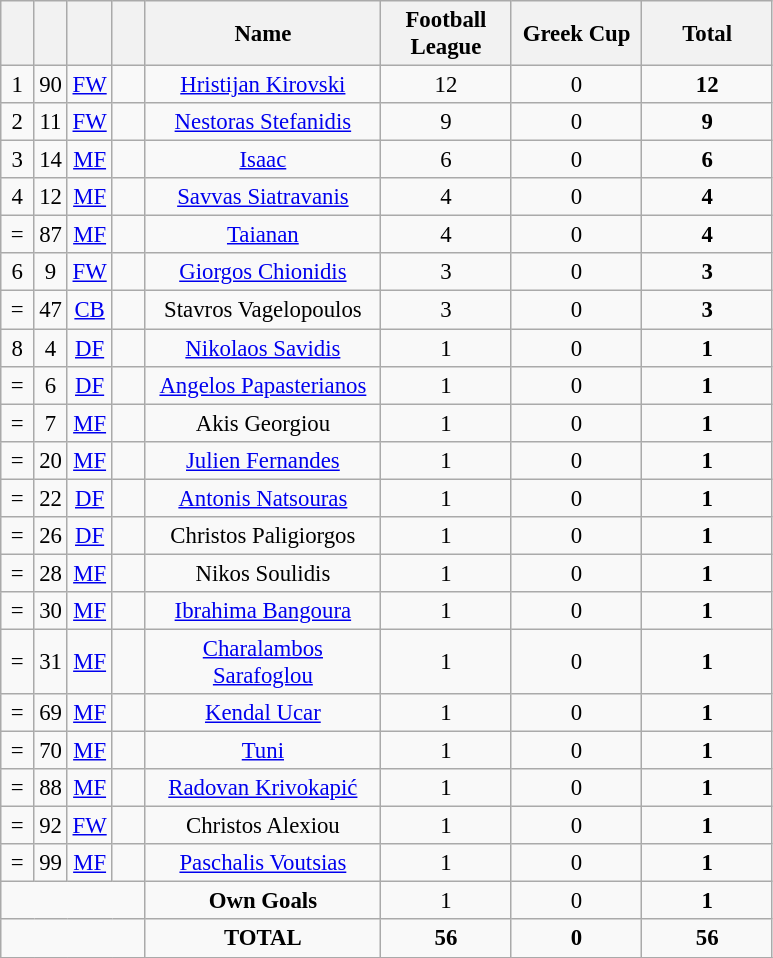<table class="wikitable" style="font-size: 95%; text-align: center;">
<tr>
<th width=15></th>
<th width=15></th>
<th width=15></th>
<th width=15></th>
<th width=150>Name</th>
<th width=80>Football League</th>
<th width=80>Greek Cup</th>
<th width=80><strong>Total</strong></th>
</tr>
<tr>
<td>1</td>
<td>90</td>
<td><a href='#'>FW</a></td>
<td></td>
<td><a href='#'>Hristijan Kirovski</a></td>
<td>12</td>
<td>0</td>
<td><strong>12</strong></td>
</tr>
<tr>
<td>2</td>
<td>11</td>
<td><a href='#'>FW</a></td>
<td></td>
<td><a href='#'>Nestoras Stefanidis</a></td>
<td>9</td>
<td>0</td>
<td><strong>9</strong></td>
</tr>
<tr>
<td>3</td>
<td>14</td>
<td><a href='#'>MF</a></td>
<td></td>
<td><a href='#'>Isaac</a></td>
<td>6</td>
<td>0</td>
<td><strong>6</strong></td>
</tr>
<tr>
<td>4</td>
<td>12</td>
<td><a href='#'>MF</a></td>
<td></td>
<td><a href='#'>Savvas Siatravanis</a></td>
<td>4</td>
<td>0</td>
<td><strong>4</strong></td>
</tr>
<tr>
<td>=</td>
<td>87</td>
<td><a href='#'>MF</a></td>
<td></td>
<td><a href='#'>Taianan</a></td>
<td>4</td>
<td>0</td>
<td><strong>4</strong></td>
</tr>
<tr>
<td>6</td>
<td>9</td>
<td><a href='#'>FW</a></td>
<td></td>
<td><a href='#'>Giorgos Chionidis</a></td>
<td>3</td>
<td>0</td>
<td><strong>3</strong></td>
</tr>
<tr>
<td>=</td>
<td>47</td>
<td><a href='#'>CB</a></td>
<td></td>
<td>Stavros Vagelopoulos</td>
<td>3</td>
<td>0</td>
<td><strong>3</strong></td>
</tr>
<tr>
<td>8</td>
<td>4</td>
<td><a href='#'>DF</a></td>
<td></td>
<td><a href='#'>Nikolaos Savidis</a></td>
<td>1</td>
<td>0</td>
<td><strong>1</strong></td>
</tr>
<tr>
<td>=</td>
<td>6</td>
<td><a href='#'>DF</a></td>
<td></td>
<td><a href='#'>Angelos Papasterianos</a></td>
<td>1</td>
<td>0</td>
<td><strong>1</strong></td>
</tr>
<tr>
<td>=</td>
<td>7</td>
<td><a href='#'>MF</a></td>
<td></td>
<td>Akis Georgiou</td>
<td>1</td>
<td>0</td>
<td><strong>1</strong></td>
</tr>
<tr>
<td>=</td>
<td>20</td>
<td><a href='#'>MF</a></td>
<td></td>
<td><a href='#'>Julien Fernandes</a></td>
<td>1</td>
<td>0</td>
<td><strong>1</strong></td>
</tr>
<tr>
<td>=</td>
<td>22</td>
<td><a href='#'>DF</a></td>
<td></td>
<td><a href='#'>Antonis Natsouras</a></td>
<td>1</td>
<td>0</td>
<td><strong>1</strong></td>
</tr>
<tr>
<td>=</td>
<td>26</td>
<td><a href='#'>DF</a></td>
<td></td>
<td>Christos Paligiorgos</td>
<td>1</td>
<td>0</td>
<td><strong>1</strong></td>
</tr>
<tr>
<td>=</td>
<td>28</td>
<td><a href='#'>MF</a></td>
<td></td>
<td>Nikos Soulidis</td>
<td>1</td>
<td>0</td>
<td><strong>1</strong></td>
</tr>
<tr>
<td>=</td>
<td>30</td>
<td><a href='#'>MF</a></td>
<td></td>
<td><a href='#'>Ibrahima Bangoura</a></td>
<td>1</td>
<td>0</td>
<td><strong>1</strong></td>
</tr>
<tr>
<td>=</td>
<td>31</td>
<td><a href='#'>MF</a></td>
<td></td>
<td><a href='#'>Charalambos Sarafoglou</a></td>
<td>1</td>
<td>0</td>
<td><strong>1</strong></td>
</tr>
<tr>
<td>=</td>
<td>69</td>
<td><a href='#'>MF</a></td>
<td></td>
<td><a href='#'>Kendal Ucar</a></td>
<td>1</td>
<td>0</td>
<td><strong>1</strong></td>
</tr>
<tr>
<td>=</td>
<td>70</td>
<td><a href='#'>MF</a></td>
<td></td>
<td><a href='#'>Tuni</a></td>
<td>1</td>
<td>0</td>
<td><strong>1</strong></td>
</tr>
<tr>
<td>=</td>
<td>88</td>
<td><a href='#'>MF</a></td>
<td></td>
<td><a href='#'>Radovan Krivokapić</a></td>
<td>1</td>
<td>0</td>
<td><strong>1</strong></td>
</tr>
<tr>
<td>=</td>
<td>92</td>
<td><a href='#'>FW</a></td>
<td></td>
<td>Christos Alexiou</td>
<td>1</td>
<td>0</td>
<td><strong>1</strong></td>
</tr>
<tr>
<td>=</td>
<td>99</td>
<td><a href='#'>MF</a></td>
<td></td>
<td><a href='#'>Paschalis Voutsias</a></td>
<td>1</td>
<td>0</td>
<td><strong>1</strong></td>
</tr>
<tr>
<td colspan="4"></td>
<td><strong>Own Goals</strong></td>
<td>1</td>
<td>0</td>
<td><strong>1</strong></td>
</tr>
<tr>
<td colspan="4"></td>
<td><strong>TOTAL</strong></td>
<td><strong>56</strong></td>
<td><strong>0</strong></td>
<td><strong>56</strong></td>
</tr>
<tr>
</tr>
</table>
